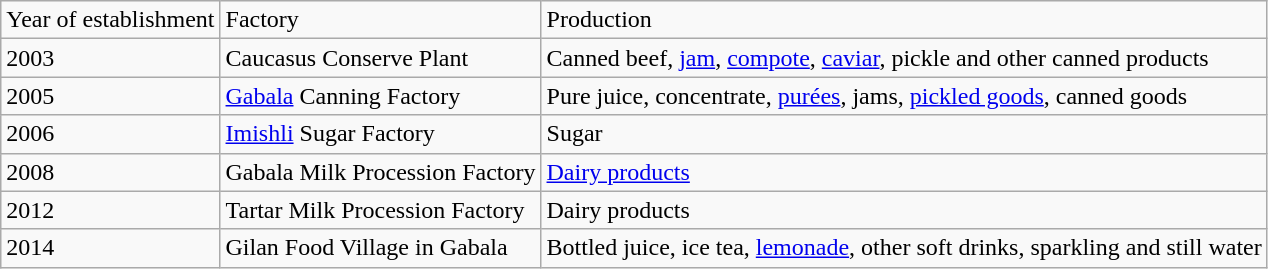<table class="wikitable">
<tr>
<td>Year of establishment</td>
<td>Factory</td>
<td>Production</td>
</tr>
<tr>
<td>2003</td>
<td>Caucasus Conserve Plant</td>
<td>Canned beef, <a href='#'>jam</a>, <a href='#'>compote</a>, <a href='#'>caviar</a>, pickle and other canned products</td>
</tr>
<tr>
<td>2005</td>
<td><a href='#'>Gabala</a> Canning Factory</td>
<td>Pure juice, concentrate, <a href='#'>purées</a>, jams, <a href='#'>pickled goods</a>, canned goods</td>
</tr>
<tr>
<td>2006</td>
<td><a href='#'>Imishli</a> Sugar Factory</td>
<td>Sugar</td>
</tr>
<tr>
<td>2008</td>
<td>Gabala Milk Procession Factory</td>
<td><a href='#'>Dairy products</a></td>
</tr>
<tr>
<td>2012</td>
<td>Tartar Milk Procession Factory</td>
<td>Dairy products</td>
</tr>
<tr>
<td>2014</td>
<td>Gilan Food Village in Gabala</td>
<td>Bottled juice, ice tea, <a href='#'>lemonade</a>, other soft drinks, sparkling and still water</td>
</tr>
</table>
